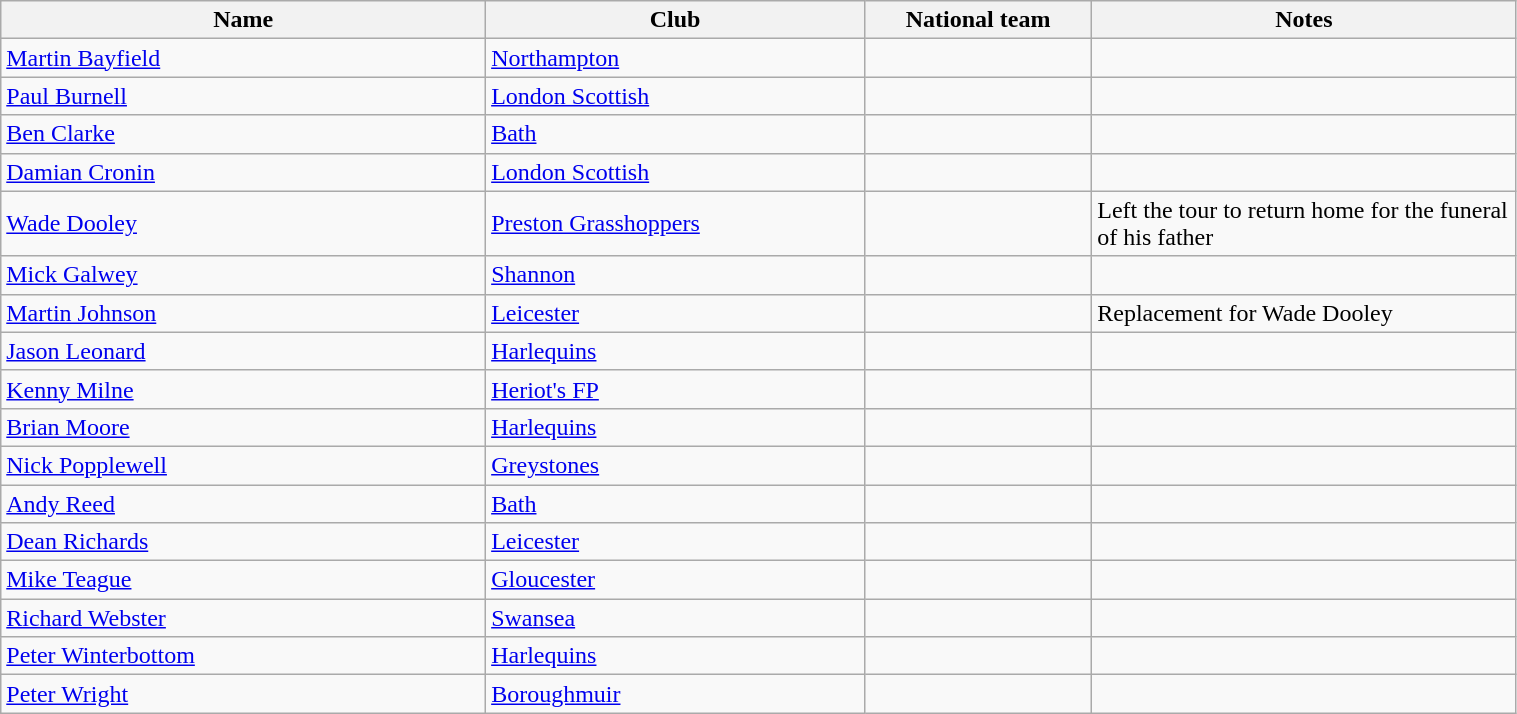<table class="wikitable" style="width:80%;border:0px">
<tr>
<th width=32%>Name</th>
<th width=25%>Club</th>
<th width=15%>National team</th>
<th width=33%>Notes</th>
</tr>
<tr>
<td><a href='#'>Martin Bayfield</a></td>
<td><a href='#'>Northampton</a></td>
<td></td>
<td></td>
</tr>
<tr>
<td><a href='#'>Paul Burnell</a></td>
<td><a href='#'>London Scottish</a></td>
<td></td>
<td></td>
</tr>
<tr>
<td><a href='#'>Ben Clarke</a></td>
<td><a href='#'>Bath</a></td>
<td></td>
<td></td>
</tr>
<tr>
<td><a href='#'>Damian Cronin</a></td>
<td><a href='#'>London Scottish</a></td>
<td></td>
<td></td>
</tr>
<tr>
<td><a href='#'>Wade Dooley</a></td>
<td><a href='#'>Preston Grasshoppers</a></td>
<td></td>
<td>Left the tour to return home for the funeral of his father</td>
</tr>
<tr>
<td><a href='#'>Mick Galwey</a></td>
<td><a href='#'>Shannon</a></td>
<td></td>
<td></td>
</tr>
<tr>
<td><a href='#'>Martin Johnson</a></td>
<td><a href='#'>Leicester</a></td>
<td></td>
<td>Replacement for Wade Dooley</td>
</tr>
<tr>
<td><a href='#'>Jason Leonard</a></td>
<td><a href='#'>Harlequins</a></td>
<td></td>
<td></td>
</tr>
<tr>
<td><a href='#'>Kenny Milne</a></td>
<td><a href='#'>Heriot's FP</a></td>
<td></td>
<td></td>
</tr>
<tr>
<td><a href='#'>Brian Moore</a></td>
<td><a href='#'>Harlequins</a></td>
<td></td>
<td></td>
</tr>
<tr>
<td><a href='#'>Nick Popplewell</a></td>
<td><a href='#'>Greystones</a></td>
<td></td>
<td></td>
</tr>
<tr>
<td><a href='#'>Andy Reed</a></td>
<td><a href='#'>Bath</a></td>
<td></td>
<td></td>
</tr>
<tr>
<td><a href='#'>Dean Richards</a></td>
<td><a href='#'>Leicester</a></td>
<td></td>
<td></td>
</tr>
<tr>
<td><a href='#'>Mike Teague</a></td>
<td><a href='#'>Gloucester</a></td>
<td></td>
<td></td>
</tr>
<tr>
<td><a href='#'>Richard Webster</a></td>
<td><a href='#'>Swansea</a></td>
<td></td>
<td></td>
</tr>
<tr>
<td><a href='#'>Peter Winterbottom</a></td>
<td><a href='#'>Harlequins</a></td>
<td></td>
<td></td>
</tr>
<tr>
<td><a href='#'>Peter Wright</a></td>
<td><a href='#'>Boroughmuir</a></td>
<td></td>
<td></td>
</tr>
</table>
